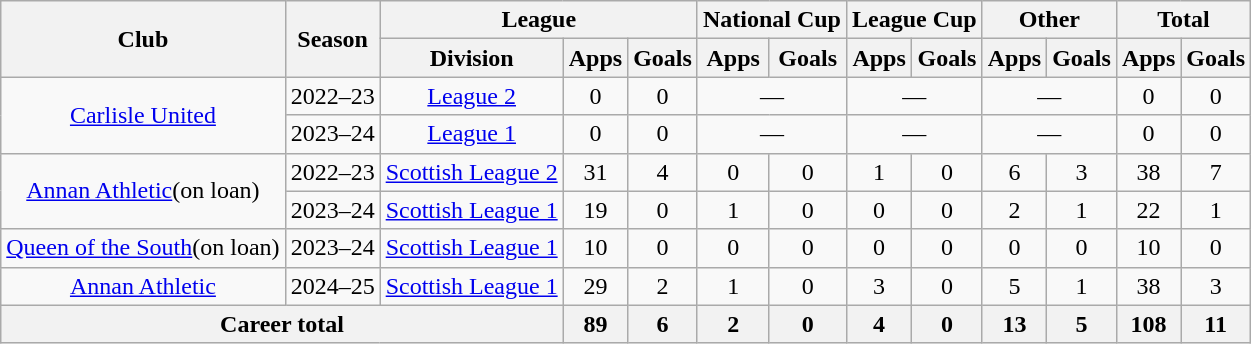<table class="wikitable" style="text-align:center;">
<tr>
<th rowspan="2">Club</th>
<th rowspan="2">Season</th>
<th colspan="3">League</th>
<th colspan="2">National Cup</th>
<th colspan="2">League Cup</th>
<th colspan="2">Other</th>
<th colspan="2">Total</th>
</tr>
<tr>
<th>Division</th>
<th>Apps</th>
<th>Goals</th>
<th>Apps</th>
<th>Goals</th>
<th>Apps</th>
<th>Goals</th>
<th>Apps</th>
<th>Goals</th>
<th>Apps</th>
<th>Goals</th>
</tr>
<tr>
<td rowspan=2><a href='#'>Carlisle United</a></td>
<td>2022–23</td>
<td><a href='#'>League 2</a></td>
<td>0</td>
<td>0</td>
<td colspan="2">—</td>
<td colspan="2">—</td>
<td colspan="2">—</td>
<td>0</td>
<td>0</td>
</tr>
<tr>
<td>2023–24</td>
<td><a href='#'>League 1</a></td>
<td>0</td>
<td>0</td>
<td colspan="2">—</td>
<td colspan="2">—</td>
<td colspan="2">—</td>
<td>0</td>
<td>0</td>
</tr>
<tr>
<td rowspan=2><a href='#'>Annan Athletic</a>(on loan)</td>
<td>2022–23</td>
<td><a href='#'>Scottish League 2</a></td>
<td>31</td>
<td>4</td>
<td>0</td>
<td>0</td>
<td>1</td>
<td>0</td>
<td>6</td>
<td>3</td>
<td>38</td>
<td>7</td>
</tr>
<tr>
<td>2023–24</td>
<td><a href='#'>Scottish League 1</a></td>
<td>19</td>
<td>0</td>
<td>1</td>
<td>0</td>
<td>0</td>
<td>0</td>
<td>2</td>
<td>1</td>
<td>22</td>
<td>1</td>
</tr>
<tr>
<td rowspan=1><a href='#'>Queen of the South</a>(on loan)</td>
<td>2023–24</td>
<td><a href='#'>Scottish League 1</a></td>
<td>10</td>
<td>0</td>
<td>0</td>
<td>0</td>
<td>0</td>
<td>0</td>
<td>0</td>
<td>0</td>
<td>10</td>
<td>0</td>
</tr>
<tr>
<td rowspan=1><a href='#'>Annan Athletic</a></td>
<td>2024–25</td>
<td><a href='#'>Scottish League 1</a></td>
<td>29</td>
<td>2</td>
<td>1</td>
<td>0</td>
<td>3</td>
<td>0</td>
<td>5</td>
<td>1</td>
<td>38</td>
<td>3</td>
</tr>
<tr>
<th colspan="3">Career total</th>
<th>89</th>
<th>6</th>
<th>2</th>
<th>0</th>
<th>4</th>
<th>0</th>
<th>13</th>
<th>5</th>
<th>108</th>
<th>11</th>
</tr>
</table>
